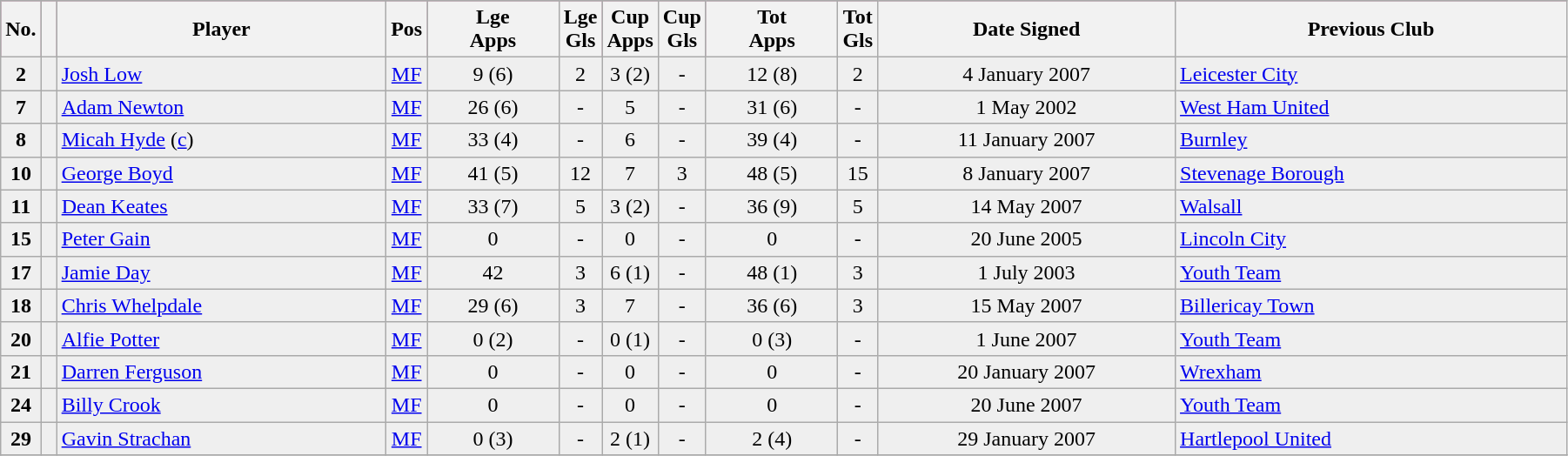<table class="wikitable" width="95%">
<tr bgcolor=#98285c>
<th width=1%>No.</th>
<th width=1%></th>
<th !width=45%>Player</th>
<th width=1%>Pos</th>
<th !width=1%>Lge<br>Apps</th>
<th width=1%>Lge<br>Gls</th>
<th width=1%>Cup<br>Apps</th>
<th width=1%>Cup<br>Gls</th>
<th !width=1%>Tot<br>Apps</th>
<th width=1%>Tot<br>Gls</th>
<th width=19%>Date Signed</th>
<th width=25%>Previous Club</th>
</tr>
<tr bgcolor=#EFEFEF>
<td align=center><strong>2</strong></td>
<td align=center></td>
<td><a href='#'>Josh Low</a></td>
<td align=center><a href='#'>MF</a></td>
<td align=center>9 (6)</td>
<td align=center>2</td>
<td align=center>3 (2)</td>
<td align=center>-</td>
<td align=center>12 (8)</td>
<td align=center>2</td>
<td align=center>4 January 2007</td>
<td><a href='#'>Leicester City</a></td>
</tr>
<tr bgcolor=#EFEFEF>
<td align=center><strong>7</strong></td>
<td align=center></td>
<td><a href='#'>Adam Newton</a></td>
<td align=center><a href='#'>MF</a></td>
<td align=center>26 (6)</td>
<td align=center>-</td>
<td align=center>5</td>
<td align=center>-</td>
<td align=center>31 (6)</td>
<td align=center>-</td>
<td align=center>1 May 2002</td>
<td><a href='#'>West Ham United</a></td>
</tr>
<tr bgcolor=#EFEFEF>
<td align=center><strong>8</strong></td>
<td align=center></td>
<td><a href='#'>Micah Hyde</a> (<a href='#'>c</a>)</td>
<td align=center><a href='#'>MF</a></td>
<td align=center>33 (4)</td>
<td align=center>-</td>
<td align=center>6</td>
<td align=center>-</td>
<td align=center>39 (4)</td>
<td align=center>-</td>
<td align=center>11 January 2007</td>
<td><a href='#'>Burnley</a></td>
</tr>
<tr bgcolor=#EFEFEF>
<td align=center><strong>10</strong></td>
<td align=center></td>
<td><a href='#'>George Boyd</a></td>
<td align=center><a href='#'>MF</a></td>
<td align=center>41 (5)</td>
<td align=center>12</td>
<td align=center>7</td>
<td align=center>3</td>
<td align=center>48 (5)</td>
<td align=center>15</td>
<td align=center>8 January 2007</td>
<td><a href='#'>Stevenage Borough</a></td>
</tr>
<tr bgcolor=#EFEFEF>
<td align=center><strong>11</strong></td>
<td align=center></td>
<td><a href='#'>Dean Keates</a></td>
<td align=center><a href='#'>MF</a></td>
<td align=center>33 (7)</td>
<td align=center>5</td>
<td align=center>3 (2)</td>
<td align=center>-</td>
<td align=center>36 (9)</td>
<td align=center>5</td>
<td align=center>14 May 2007</td>
<td><a href='#'>Walsall</a></td>
</tr>
<tr bgcolor=#EFEFEF>
<td align=center><strong>15</strong></td>
<td align=center></td>
<td><a href='#'>Peter Gain</a></td>
<td align=center><a href='#'>MF</a></td>
<td align=center>0</td>
<td align=center>-</td>
<td align=center>0</td>
<td align=center>-</td>
<td align=center>0</td>
<td align=center>-</td>
<td align=center>20 June 2005</td>
<td><a href='#'>Lincoln City</a></td>
</tr>
<tr bgcolor=#EFEFEF>
<td align=center><strong>17</strong></td>
<td align=center></td>
<td><a href='#'>Jamie Day</a></td>
<td align=center><a href='#'>MF</a></td>
<td align=center>42</td>
<td align=center>3</td>
<td align=center>6 (1)</td>
<td align=center>-</td>
<td align=center>48 (1)</td>
<td align=center>3</td>
<td align=center>1 July 2003</td>
<td><a href='#'>Youth Team</a></td>
</tr>
<tr bgcolor=#EFEFEF>
<td align=center><strong>18</strong></td>
<td align=center></td>
<td><a href='#'>Chris Whelpdale</a></td>
<td align=center><a href='#'>MF</a></td>
<td align=center>29 (6)</td>
<td align=center>3</td>
<td align=center>7</td>
<td align=center>-</td>
<td align=center>36 (6)</td>
<td align=center>3</td>
<td align=center>15 May 2007</td>
<td><a href='#'>Billericay Town</a></td>
</tr>
<tr bgcolor=#EFEFEF>
<td align=center><strong>20</strong></td>
<td align=center></td>
<td><a href='#'>Alfie Potter</a></td>
<td align=center><a href='#'>MF</a></td>
<td align=center>0 (2)</td>
<td align=center>-</td>
<td align=center>0 (1)</td>
<td align=center>-</td>
<td align=center>0 (3)</td>
<td align=center>-</td>
<td align=center>1 June 2007</td>
<td><a href='#'>Youth Team</a></td>
</tr>
<tr bgcolor=#EFEFEF>
<td align=center><strong>21</strong></td>
<td align=center></td>
<td><a href='#'>Darren Ferguson</a></td>
<td align=center><a href='#'>MF</a></td>
<td align=center>0</td>
<td align=center>-</td>
<td align=center>0</td>
<td align=center>-</td>
<td align=center>0</td>
<td align=center>-</td>
<td align=center>20 January 2007</td>
<td><a href='#'>Wrexham</a></td>
</tr>
<tr bgcolor=#EFEFEF>
<td align=center><strong>24</strong></td>
<td align=center></td>
<td><a href='#'>Billy Crook</a></td>
<td align=center><a href='#'>MF</a></td>
<td align=center>0</td>
<td align=center>-</td>
<td align=center>0</td>
<td align=center>-</td>
<td align=center>0</td>
<td align=center>-</td>
<td align=center>20 June 2007</td>
<td><a href='#'>Youth Team</a></td>
</tr>
<tr bgcolor=#EFEFEF>
<td align=center><strong>29</strong></td>
<td align=center></td>
<td><a href='#'>Gavin Strachan</a></td>
<td align=center><a href='#'>MF</a></td>
<td align=center>0 (3)</td>
<td align=center>-</td>
<td align=center>2 (1)</td>
<td align=center>-</td>
<td align=center>2 (4)</td>
<td align=center>-</td>
<td align=center>29 January 2007</td>
<td><a href='#'>Hartlepool United</a></td>
</tr>
<tr>
</tr>
</table>
